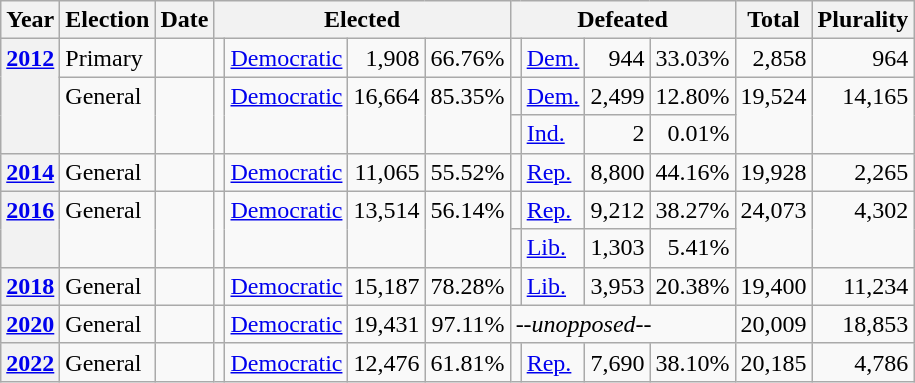<table class=wikitable>
<tr>
<th>Year</th>
<th>Election</th>
<th>Date</th>
<th ! colspan="4">Elected</th>
<th ! colspan="4">Defeated</th>
<th>Total</th>
<th>Plurality</th>
</tr>
<tr>
<th rowspan="3" valign="top"><a href='#'>2012</a></th>
<td valign="top">Primary</td>
<td valign="top"></td>
<td valign="top"></td>
<td valign="top" ><a href='#'>Democratic</a></td>
<td valign="top" align="right">1,908</td>
<td valign="top" align="right">66.76%</td>
<td valign="top"></td>
<td valign="top" ><a href='#'>Dem.</a></td>
<td valign="top" align="right">944</td>
<td valign="top" align="right">33.03%</td>
<td valign="top" align="right">2,858</td>
<td valign="top" align="right">964</td>
</tr>
<tr>
<td rowspan="2" valign="top">General</td>
<td rowspan="2" valign="top"></td>
<td rowspan="2" valign="top"></td>
<td rowspan="2" valign="top" ><a href='#'>Democratic</a></td>
<td rowspan="2" valign="top" align="right">16,664</td>
<td rowspan="2" valign="top" align="right">85.35%</td>
<td valign="top"></td>
<td valign="top" ><a href='#'>Dem.</a></td>
<td valign="top" align="right">2,499</td>
<td valign="top" align="right">12.80%</td>
<td rowspan="2" valign="top" align="right">19,524</td>
<td rowspan="2" valign="top" align="right">14,165</td>
</tr>
<tr>
<td valign="top"></td>
<td valign="top" ><a href='#'>Ind.</a></td>
<td valign="top" align="right">2</td>
<td valign="top" align="right">0.01%</td>
</tr>
<tr>
<th valign="top"><a href='#'>2014</a></th>
<td valign="top">General</td>
<td valign="top"></td>
<td valign="top"></td>
<td valign="top" ><a href='#'>Democratic</a></td>
<td valign="top" align="right">11,065</td>
<td valign="top" align="right">55.52%</td>
<td valign="top"></td>
<td valign="top" ><a href='#'>Rep.</a></td>
<td valign="top" align="right">8,800</td>
<td valign="top" align="right">44.16%</td>
<td valign="top" align="right">19,928</td>
<td valign="top" align="right">2,265</td>
</tr>
<tr>
<th rowspan="2" valign="top"><a href='#'>2016</a></th>
<td rowspan="2" valign="top">General</td>
<td rowspan="2" valign="top"></td>
<td rowspan="2" valign="top"></td>
<td rowspan="2" valign="top" ><a href='#'>Democratic</a></td>
<td rowspan="2" valign="top" align="right">13,514</td>
<td rowspan="2" valign="top" align="right">56.14%</td>
<td valign="top"></td>
<td valign="top" ><a href='#'>Rep.</a></td>
<td valign="top" align="right">9,212</td>
<td valign="top" align="right">38.27%</td>
<td rowspan="2" valign="top" align="right">24,073</td>
<td rowspan="2" valign="top" align="right">4,302</td>
</tr>
<tr>
<td valign="top"></td>
<td valign="top" ><a href='#'>Lib.</a></td>
<td valign="top" align="right">1,303</td>
<td valign="top" align="right">5.41%</td>
</tr>
<tr>
<th valign="top"><a href='#'>2018</a></th>
<td valign="top">General</td>
<td valign="top"></td>
<td valign="top"></td>
<td valign="top" ><a href='#'>Democratic</a></td>
<td valign="top" align="right">15,187</td>
<td valign="top" align="right">78.28%</td>
<td valign="top"></td>
<td valign="top" ><a href='#'>Lib.</a></td>
<td valign="top" align="right">3,953</td>
<td valign="top" align="right">20.38%</td>
<td valign="top" align="right">19,400</td>
<td valign="top" align="right">11,234</td>
</tr>
<tr>
<th valign="top"><a href='#'>2020</a></th>
<td valign="top">General</td>
<td valign="top"></td>
<td valign="top"></td>
<td valign="top" ><a href='#'>Democratic</a></td>
<td valign="top" align="right">19,431</td>
<td valign="top" align="right">97.11%</td>
<td colspan="4"><em>--unopposed--</em></td>
<td valign="top" align="right">20,009</td>
<td valign="top" align="right">18,853</td>
</tr>
<tr>
<th valign="top"><a href='#'>2022</a></th>
<td valign="top">General</td>
<td valign="top"></td>
<td valign="top"></td>
<td valign="top" ><a href='#'>Democratic</a></td>
<td valign="top" align="right">12,476</td>
<td valign="top" align="right">61.81%</td>
<td valign="top"></td>
<td valign="top" ><a href='#'>Rep.</a></td>
<td valign="top" align="right">7,690</td>
<td valign="top" align="right">38.10%</td>
<td valign="top" align="right">20,185</td>
<td valign="top" align="right">4,786</td>
</tr>
</table>
